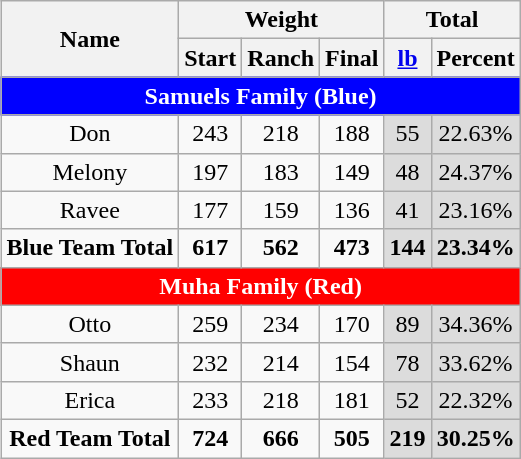<table class="wikitable" style="text-align:center;" align="right">
<tr>
<th rowspan=2>Name</th>
<th colspan=3>Weight</th>
<th colspan=2>Total</th>
</tr>
<tr>
<th>Start</th>
<th>Ranch</th>
<th>Final</th>
<th><a href='#'>lb</a></th>
<th>Percent</th>
</tr>
<tr>
<td colspan=6 style="background-color:blue; color:white; font-weight:bold">Samuels Family (Blue)</td>
</tr>
<tr>
<td>Don</td>
<td>243</td>
<td>218</td>
<td>188</td>
<td bgcolor="gainsboro">55</td>
<td bgcolor="gainsboro">22.63%</td>
</tr>
<tr>
<td>Melony</td>
<td>197</td>
<td>183</td>
<td>149</td>
<td bgcolor="gainsboro">48</td>
<td bgcolor="gainsboro">24.37%</td>
</tr>
<tr>
<td>Ravee</td>
<td>177</td>
<td>159</td>
<td>136</td>
<td bgcolor="gainsboro">41</td>
<td bgcolor="gainsboro">23.16%</td>
</tr>
<tr style="font-weight: bold">
<td>Blue Team Total</td>
<td>617</td>
<td>562</td>
<td>473</td>
<td bgcolor="gainsboro">144</td>
<td bgcolor="gainsboro">23.34%</td>
</tr>
<tr>
<td colspan=6 style="background-color:red; color:white; font-weight:bold">Muha Family (Red)</td>
</tr>
<tr>
<td>Otto</td>
<td>259</td>
<td>234</td>
<td>170</td>
<td bgcolor="gainsboro">89</td>
<td bgcolor="gainsboro">34.36%</td>
</tr>
<tr>
<td>Shaun</td>
<td>232</td>
<td>214</td>
<td>154</td>
<td bgcolor="gainsboro">78</td>
<td bgcolor="gainsboro">33.62%</td>
</tr>
<tr>
<td>Erica</td>
<td>233</td>
<td>218</td>
<td>181</td>
<td bgcolor="gainsboro">52</td>
<td bgcolor="gainsboro">22.32%</td>
</tr>
<tr style="font-weight: bold">
<td>Red Team Total</td>
<td>724</td>
<td>666</td>
<td>505</td>
<td bgcolor="gainsboro">219</td>
<td bgcolor="gainsboro">30.25%</td>
</tr>
</table>
